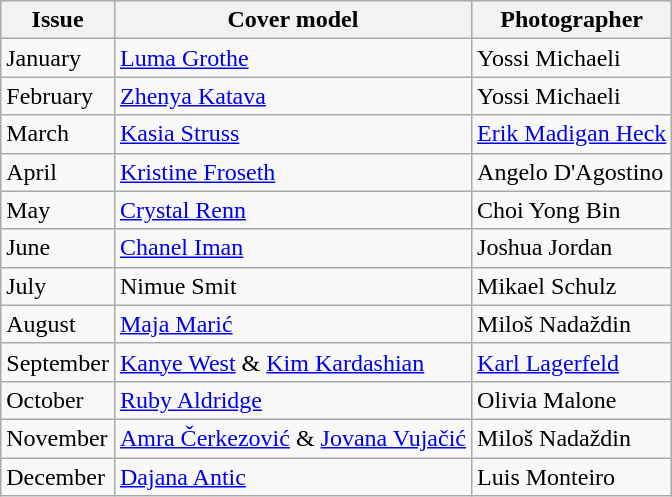<table class="sortable wikitable">
<tr>
<th>Issue</th>
<th>Cover model</th>
<th>Photographer</th>
</tr>
<tr>
<td>January</td>
<td><a href='#'>Luma Grothe</a></td>
<td>Yossi Michaeli</td>
</tr>
<tr>
<td>February</td>
<td><a href='#'>Zhenya Katava</a></td>
<td>Yossi Michaeli</td>
</tr>
<tr>
<td>March</td>
<td><a href='#'>Kasia Struss</a></td>
<td><a href='#'>Erik Madigan Heck</a></td>
</tr>
<tr>
<td>April</td>
<td><a href='#'>Kristine Froseth</a></td>
<td>Angelo D'Agostino</td>
</tr>
<tr>
<td>May</td>
<td><a href='#'>Crystal Renn</a></td>
<td>Choi Yong Bin</td>
</tr>
<tr>
<td>June</td>
<td><a href='#'>Chanel Iman</a></td>
<td>Joshua Jordan</td>
</tr>
<tr>
<td>July</td>
<td>Nimue Smit</td>
<td>Mikael Schulz</td>
</tr>
<tr>
<td>August</td>
<td><a href='#'>Maja Marić</a></td>
<td>Miloš Nadaždin</td>
</tr>
<tr>
<td>September</td>
<td><a href='#'>Kanye West</a> & <a href='#'>Kim Kardashian</a></td>
<td><a href='#'>Karl Lagerfeld</a></td>
</tr>
<tr>
<td>October</td>
<td><a href='#'>Ruby Aldridge</a></td>
<td>Olivia Malone</td>
</tr>
<tr>
<td>November</td>
<td><a href='#'>Amra Čerkezović</a> & <a href='#'>Jovana Vujačić</a></td>
<td>Miloš Nadaždin</td>
</tr>
<tr>
<td>December</td>
<td><a href='#'>Dajana Antic</a></td>
<td>Luis Monteiro</td>
</tr>
</table>
